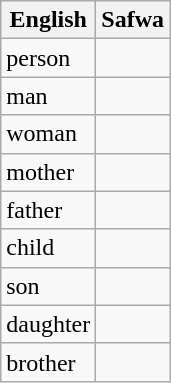<table class="wikitable">
<tr>
<th>English</th>
<th>Safwa</th>
</tr>
<tr>
<td>person</td>
<td></td>
</tr>
<tr>
<td>man</td>
<td></td>
</tr>
<tr>
<td>woman</td>
<td></td>
</tr>
<tr>
<td>mother</td>
<td></td>
</tr>
<tr>
<td>father</td>
<td></td>
</tr>
<tr>
<td>child</td>
<td></td>
</tr>
<tr>
<td>son</td>
<td></td>
</tr>
<tr>
<td>daughter</td>
<td></td>
</tr>
<tr>
<td>brother</td>
<td></td>
</tr>
</table>
